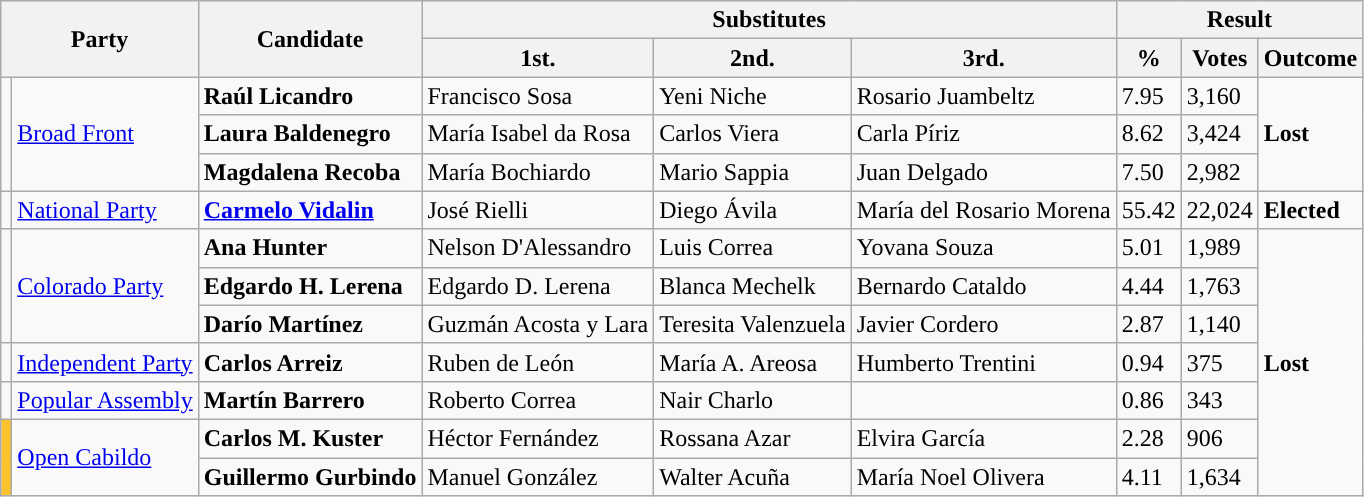<table class="wikitable">
<tr>
<th colspan="2" rowspan="2">Party</th>
<th rowspan="2">Candidate</th>
<th colspan="3">Substitutes</th>
<th colspan="3">Result</th>
</tr>
<tr>
<th>1st.</th>
<th>2nd.</th>
<th>3rd.</th>
<th>%</th>
<th>Votes</th>
<th>Outcome</th>
</tr>
<tr>
<td rowspan="3" style="background:"></td>
<td rowspan="3"><a href='#'>Broad Front</a></td>
<td><strong>Raúl Licandro</strong></td>
<td>Francisco Sosa</td>
<td>Yeni Niche</td>
<td>Rosario Juambeltz</td>
<td>7.95</td>
<td>3,160</td>
<td rowspan="3"><strong>Lost</strong> </td>
</tr>
<tr>
<td><strong>Laura Baldenegro</strong></td>
<td>María Isabel da Rosa</td>
<td>Carlos Viera</td>
<td>Carla Píriz</td>
<td>8.62</td>
<td>3,424</td>
</tr>
<tr>
<td><strong>Magdalena Recoba</strong></td>
<td>María Bochiardo</td>
<td>Mario Sappia</td>
<td>Juan Delgado</td>
<td>7.50</td>
<td>2,982</td>
</tr>
<tr>
<td style="background:"></td>
<td><a href='#'>National Party</a></td>
<td><strong><a href='#'>Carmelo Vidalin</a></strong></td>
<td>José Rielli</td>
<td>Diego Ávila</td>
<td>María del Rosario Morena</td>
<td>55.42</td>
<td>22,024</td>
<td><strong>Elected</strong> </td>
</tr>
<tr>
<td rowspan="3" style="background:"></td>
<td rowspan="3"><a href='#'>Colorado Party</a></td>
<td><strong>Ana Hunter</strong></td>
<td>Nelson D'Alessandro</td>
<td>Luis Correa</td>
<td>Yovana Souza</td>
<td>5.01</td>
<td>1,989</td>
<td rowspan="7"><strong>Lost</strong> </td>
</tr>
<tr>
<td><strong>Edgardo H. Lerena</strong></td>
<td>Edgardo D. Lerena</td>
<td>Blanca Mechelk</td>
<td>Bernardo Cataldo</td>
<td>4.44</td>
<td>1,763</td>
</tr>
<tr>
<td><strong>Darío Martínez</strong></td>
<td>Guzmán Acosta y Lara</td>
<td>Teresita Valenzuela</td>
<td>Javier Cordero</td>
<td>2.87</td>
<td>1,140</td>
</tr>
<tr>
<td style="background:"></td>
<td><a href='#'>Independent Party</a></td>
<td><strong>Carlos Arreiz</strong></td>
<td>Ruben de León</td>
<td>María A. Areosa</td>
<td>Humberto Trentini</td>
<td>0.94</td>
<td>375</td>
</tr>
<tr>
<td style="background:"></td>
<td><a href='#'>Popular Assembly</a></td>
<td><strong>Martín Barrero</strong></td>
<td>Roberto Correa</td>
<td>Nair Charlo</td>
<td></td>
<td>0.86</td>
<td>343</td>
</tr>
<tr>
<td rowspan="2" style="background:#FBC22B"></td>
<td rowspan="2"><a href='#'>Open Cabildo</a></td>
<td><strong>Carlos M. Kuster</strong></td>
<td>Héctor Fernández</td>
<td>Rossana Azar</td>
<td>Elvira García</td>
<td>2.28</td>
<td>906</td>
</tr>
<tr>
<td><strong>Guillermo Gurbindo</strong></td>
<td>Manuel González</td>
<td>Walter Acuña</td>
<td>María Noel Olivera</td>
<td>4.11</td>
<td>1,634</td>
</tr>
</table>
